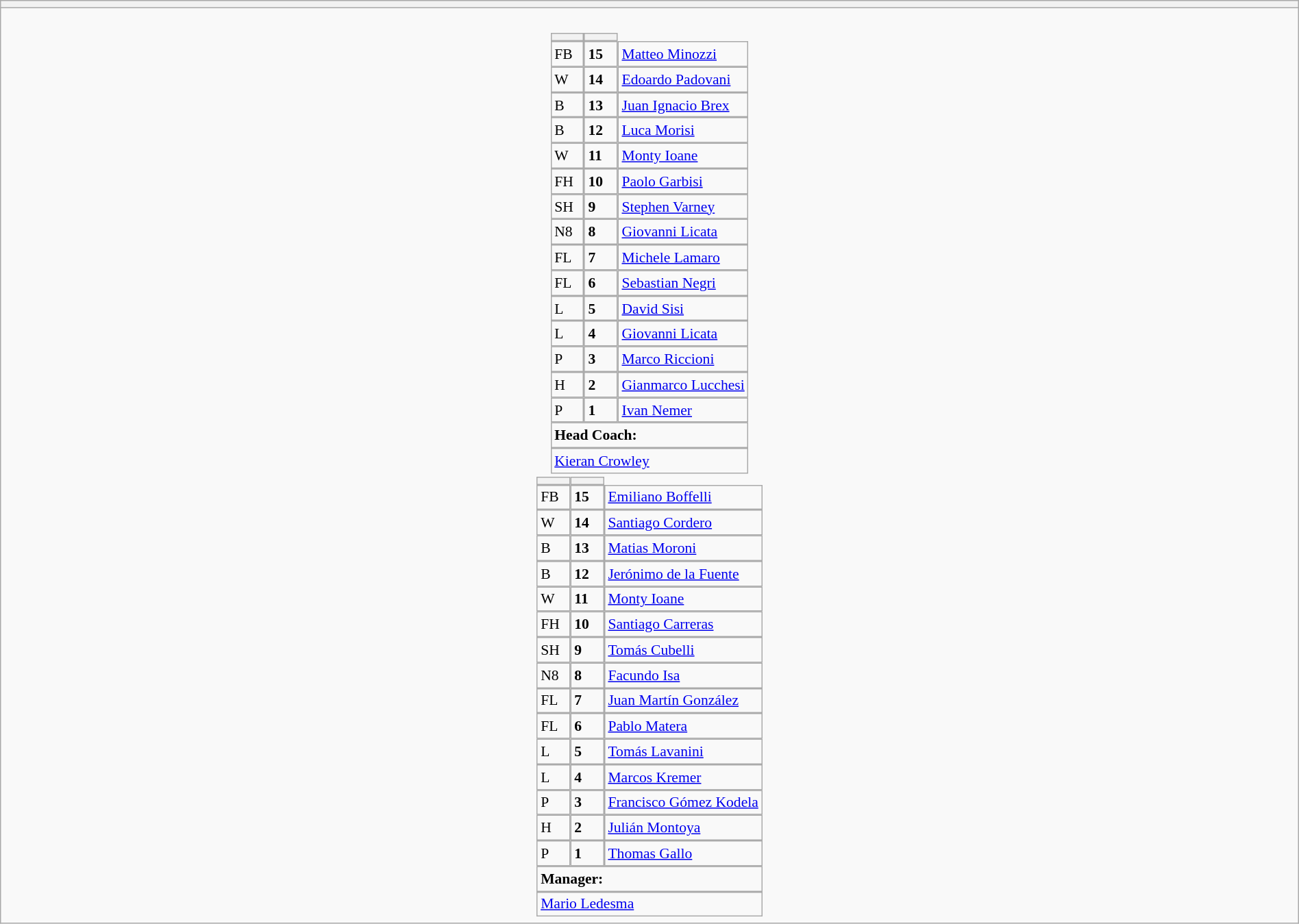<table style="width:100%" class="wikitable collapsible collapsed">
<tr>
<th></th>
</tr>
<tr>
<td><br>






<table style="font-size:90%; margin:0.2em auto;" cellspacing="0" cellpadding="0">
<tr>
<th width="25"></th>
<th width="25"></th>
</tr>
<tr>
<td>FB</td>
<td><strong>15</strong></td>
<td><a href='#'>Matteo Minozzi</a></td>
</tr>
<tr>
<td>W</td>
<td><strong>14 </strong></td>
<td><a href='#'>Edoardo Padovani</a></td>
</tr>
<tr>
<td>B</td>
<td><strong>13 </strong></td>
<td><a href='#'>Juan Ignacio Brex</a></td>
</tr>
<tr>
<td>B</td>
<td><strong>12</strong></td>
<td><a href='#'>Luca Morisi</a></td>
</tr>
<tr>
<td>W</td>
<td><strong>11</strong></td>
<td><a href='#'>Monty Ioane</a></td>
</tr>
<tr>
<td>FH</td>
<td><strong>10</strong></td>
<td><a href='#'>Paolo Garbisi</a></td>
</tr>
<tr>
<td>SH</td>
<td><strong>9</strong></td>
<td><a href='#'>Stephen Varney</a></td>
</tr>
<tr>
<td>N8</td>
<td><strong>8</strong></td>
<td><a href='#'>Giovanni Licata</a></td>
</tr>
<tr>
<td>FL</td>
<td><strong>7 </strong></td>
<td><a href='#'>Michele Lamaro</a></td>
</tr>
<tr>
<td>FL</td>
<td><strong>6 </strong></td>
<td><a href='#'>Sebastian Negri</a></td>
</tr>
<tr>
<td>L</td>
<td><strong> 5</strong></td>
<td><a href='#'>David Sisi</a></td>
</tr>
<tr>
<td>L</td>
<td><strong>4</strong></td>
<td><a href='#'>Giovanni Licata</a></td>
</tr>
<tr>
<td>P</td>
<td><strong>3</strong></td>
<td><a href='#'>Marco Riccioni</a></td>
</tr>
<tr>
<td>H</td>
<td><strong>2 </strong></td>
<td><a href='#'>Gianmarco Lucchesi</a></td>
</tr>
<tr>
<td>P</td>
<td><strong>1</strong></td>
<td><a href='#'>Ivan Nemer</a></td>
</tr>
<tr>
<td colspan=3><strong>Head Coach:</strong></td>
</tr>
<tr>
<td colspan=4> <a href='#'>Kieran Crowley</a></td>
</tr>
</table>
<table cellspacing="0" cellpadding="0" style="font-size:90%; margin:0.2em auto;">
<tr>
<th width="25"></th>
<th width="25"></th>
</tr>
<tr>
<td>FB</td>
<td><strong>15</strong></td>
<td><a href='#'>Emiliano Boffelli</a></td>
</tr>
<tr>
<td>W</td>
<td><strong>14 </strong></td>
<td><a href='#'>Santiago Cordero</a></td>
</tr>
<tr>
<td>B</td>
<td><strong>13 </strong></td>
<td><a href='#'>Matias Moroni</a></td>
</tr>
<tr>
<td>B</td>
<td><strong>12</strong></td>
<td><a href='#'>Jerónimo de la Fuente</a></td>
</tr>
<tr>
<td>W</td>
<td><strong>11</strong></td>
<td><a href='#'>Monty Ioane</a></td>
</tr>
<tr>
<td>FH</td>
<td><strong>10</strong></td>
<td><a href='#'>Santiago Carreras</a></td>
</tr>
<tr>
<td>SH</td>
<td><strong>9</strong></td>
<td><a href='#'>Tomás Cubelli</a></td>
</tr>
<tr>
<td>N8</td>
<td><strong>8</strong></td>
<td><a href='#'>Facundo Isa</a></td>
</tr>
<tr>
<td>FL</td>
<td><strong>7 </strong></td>
<td><a href='#'>Juan Martín González</a></td>
</tr>
<tr>
<td>FL</td>
<td><strong>6 </strong></td>
<td><a href='#'>Pablo Matera</a></td>
</tr>
<tr>
<td>L</td>
<td><strong> 5</strong></td>
<td><a href='#'>Tomás Lavanini</a></td>
</tr>
<tr>
<td>L</td>
<td><strong>4</strong></td>
<td><a href='#'>Marcos Kremer</a></td>
</tr>
<tr>
<td>P</td>
<td><strong>3</strong></td>
<td><a href='#'>Francisco Gómez Kodela</a></td>
</tr>
<tr>
<td>H</td>
<td><strong>2 </strong></td>
<td><a href='#'>Julián Montoya</a></td>
</tr>
<tr>
<td>P</td>
<td><strong>1</strong></td>
<td><a href='#'>Thomas Gallo</a></td>
</tr>
<tr>
<td colspan=3><strong>Manager:</strong></td>
</tr>
<tr>
<td colspan=4> <a href='#'>Mario Ledesma</a></td>
</tr>
</table>
</td>
</tr>
</table>
